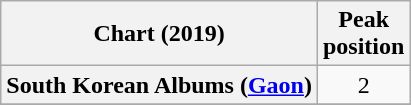<table class="wikitable plainrowheaders" style="text-align:center;">
<tr>
<th>Chart (2019)</th>
<th>Peak<br>position</th>
</tr>
<tr>
<th scope="row">South Korean Albums (<a href='#'>Gaon</a>)</th>
<td>2</td>
</tr>
<tr>
</tr>
</table>
